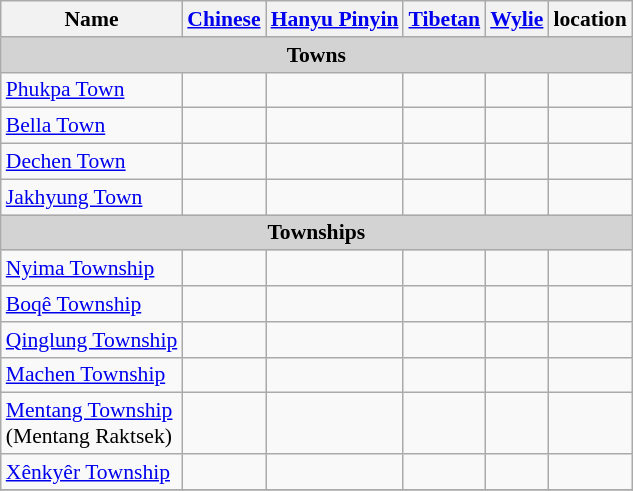<table class="wikitable"  style="font-size:90%;" align=center>
<tr>
<th>Name</th>
<th><a href='#'>Chinese</a></th>
<th><a href='#'>Hanyu Pinyin</a></th>
<th><a href='#'>Tibetan</a></th>
<th><a href='#'>Wylie</a></th>
<th>location</th>
</tr>
<tr --------->
<td colspan="6"  style="text-align:center; background:#d3d3d3;"><strong>Towns</strong></td>
</tr>
<tr --------->
<td><a href='#'>Phukpa Town</a></td>
<td></td>
<td></td>
<td></td>
<td></td>
<td></td>
</tr>
<tr>
<td><a href='#'>Bella Town</a></td>
<td></td>
<td></td>
<td></td>
<td></td>
<td></td>
</tr>
<tr>
<td><a href='#'>Dechen Town</a></td>
<td></td>
<td></td>
<td></td>
<td></td>
<td></td>
</tr>
<tr>
<td><a href='#'>Jakhyung Town</a></td>
<td></td>
<td></td>
<td></td>
<td></td>
<td></td>
</tr>
<tr --------->
<td colspan="6"  style="text-align:center; background:#d3d3d3;"><strong>Townships</strong></td>
</tr>
<tr --------->
<td><a href='#'>Nyima Township</a></td>
<td></td>
<td></td>
<td></td>
<td></td>
<td></td>
</tr>
<tr>
<td><a href='#'>Boqê Township</a></td>
<td></td>
<td></td>
<td></td>
<td></td>
<td></td>
</tr>
<tr>
<td><a href='#'>Qinglung Township</a></td>
<td></td>
<td></td>
<td></td>
<td></td>
<td></td>
</tr>
<tr>
<td><a href='#'>Machen Township</a></td>
<td></td>
<td></td>
<td></td>
<td></td>
<td></td>
</tr>
<tr>
<td><a href='#'>Mentang Township</a><br>(Mentang Raktsek)</td>
<td></td>
<td></td>
<td></td>
<td></td>
<td></td>
</tr>
<tr>
<td><a href='#'>Xênkyêr Township</a></td>
<td></td>
<td></td>
<td></td>
<td></td>
<td></td>
</tr>
<tr>
</tr>
</table>
